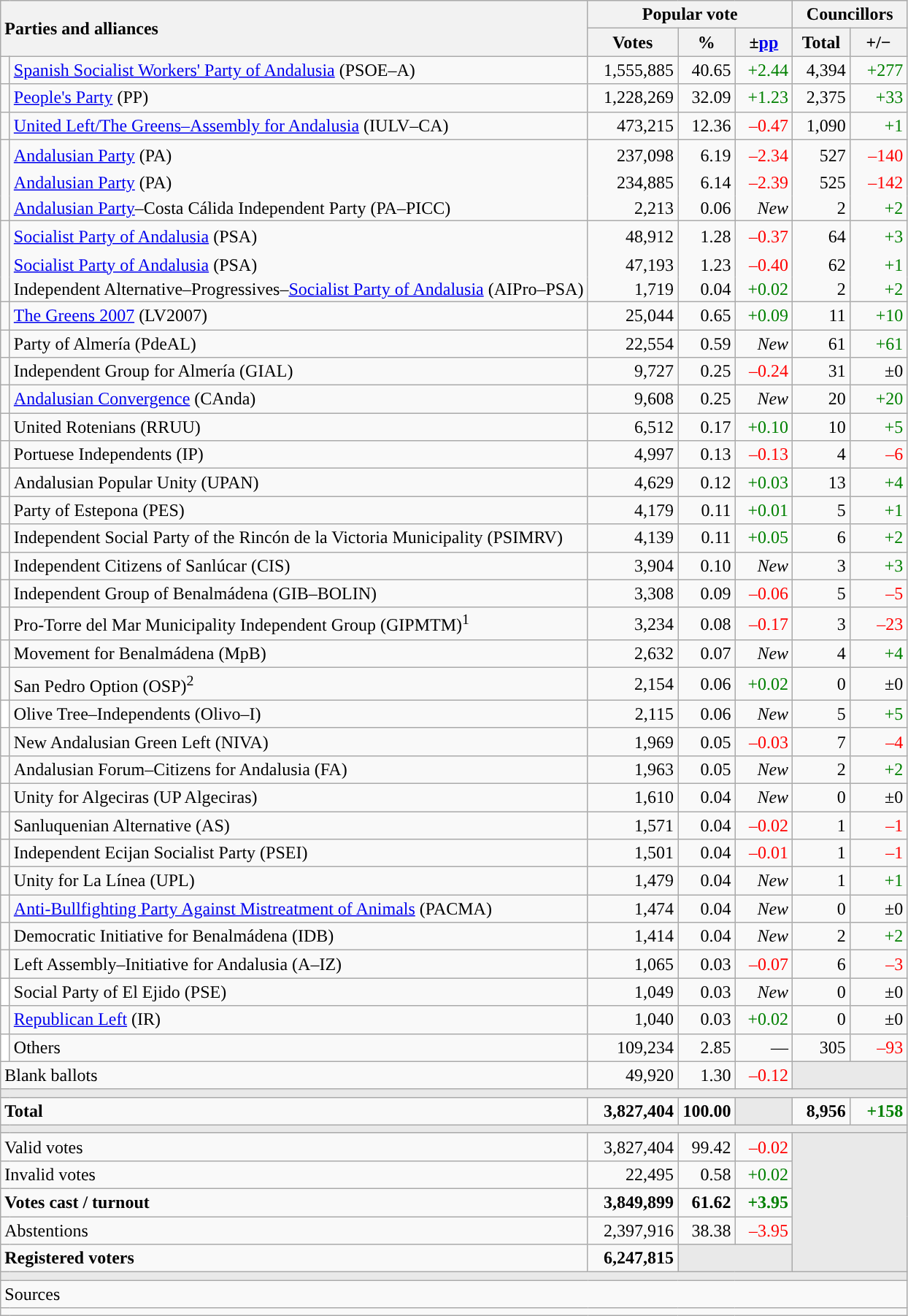<table class="wikitable" style="text-align:right;">
<tr>
<th style="text-align:left;" rowspan="2" colspan="2" width="525">Parties and alliances</th>
<th colspan="3">Popular vote</th>
<th colspan="2">Councillors</th>
</tr>
<tr>
<th width="75">Votes</th>
<th width="45">%</th>
<th width="45">±<a href='#'>pp</a></th>
<th width="45">Total</th>
<th width="45">+/−</th>
</tr>
<tr>
<td width="1" style="color:inherit;background:"></td>
<td align="left"><a href='#'>Spanish Socialist Workers' Party of Andalusia</a> (PSOE–A)</td>
<td>1,555,885</td>
<td>40.65</td>
<td style="color:green;">+2.44</td>
<td>4,394</td>
<td style="color:green;">+277</td>
</tr>
<tr>
<td style="color:inherit;background:"></td>
<td align="left"><a href='#'>People's Party</a> (PP)</td>
<td>1,228,269</td>
<td>32.09</td>
<td style="color:green;">+1.23</td>
<td>2,375</td>
<td style="color:green;">+33</td>
</tr>
<tr>
<td style="color:inherit;background:"></td>
<td align="left"><a href='#'>United Left/The Greens–Assembly for Andalusia</a> (IULV–CA)</td>
<td>473,215</td>
<td>12.36</td>
<td style="color:red;">–0.47</td>
<td>1,090</td>
<td style="color:green;">+1</td>
</tr>
<tr style="line-height:22px;">
<td rowspan="3" style="color:inherit;background:"></td>
<td align="left"><a href='#'>Andalusian Party</a> (PA)</td>
<td>237,098</td>
<td>6.19</td>
<td style="color:red;">–2.34</td>
<td>527</td>
<td style="color:red;">–140</td>
</tr>
<tr style="border-bottom-style:hidden; border-top-style:hidden; line-height:16px;">
<td align="left"><span><a href='#'>Andalusian Party</a> (PA)</span></td>
<td>234,885</td>
<td>6.14</td>
<td style="color:red;">–2.39</td>
<td>525</td>
<td style="color:red;">–142</td>
</tr>
<tr style="line-height:16px;">
<td align="left"><span><a href='#'>Andalusian Party</a>–Costa Cálida Independent Party (PA–PICC)</span></td>
<td>2,213</td>
<td>0.06</td>
<td><em>New</em></td>
<td>2</td>
<td style="color:green;">+2</td>
</tr>
<tr style="line-height:22px;">
<td rowspan="3" style="color:inherit;background:"></td>
<td align="left"><a href='#'>Socialist Party of Andalusia</a> (PSA)</td>
<td>48,912</td>
<td>1.28</td>
<td style="color:red;">–0.37</td>
<td>64</td>
<td style="color:green;">+3</td>
</tr>
<tr style="border-bottom-style:hidden; border-top-style:hidden; line-height:16px;">
<td align="left"><span><a href='#'>Socialist Party of Andalusia</a> (PSA)</span></td>
<td>47,193</td>
<td>1.23</td>
<td style="color:red;">–0.40</td>
<td>62</td>
<td style="color:green;">+1</td>
</tr>
<tr style="line-height:16px;">
<td align="left"><span>Independent Alternative–Progressives–<a href='#'>Socialist Party of Andalusia</a> (AIPro–PSA)</span></td>
<td>1,719</td>
<td>0.04</td>
<td style="color:green;">+0.02</td>
<td>2</td>
<td style="color:green;">+2</td>
</tr>
<tr>
<td style="color:inherit;background:"></td>
<td align="left"><a href='#'>The Greens 2007</a> (LV2007)</td>
<td>25,044</td>
<td>0.65</td>
<td style="color:green;">+0.09</td>
<td>11</td>
<td style="color:green;">+10</td>
</tr>
<tr>
<td style="color:inherit;background:"></td>
<td align="left">Party of Almería (PdeAL)</td>
<td>22,554</td>
<td>0.59</td>
<td><em>New</em></td>
<td>61</td>
<td style="color:green;">+61</td>
</tr>
<tr>
<td style="color:inherit;background:"></td>
<td align="left">Independent Group for Almería (GIAL)</td>
<td>9,727</td>
<td>0.25</td>
<td style="color:red;">–0.24</td>
<td>31</td>
<td>±0</td>
</tr>
<tr>
<td style="color:inherit;background:"></td>
<td align="left"><a href='#'>Andalusian Convergence</a> (CAnda)</td>
<td>9,608</td>
<td>0.25</td>
<td><em>New</em></td>
<td>20</td>
<td style="color:green;">+20</td>
</tr>
<tr>
<td style="color:inherit;background:"></td>
<td align="left">United Rotenians (RRUU)</td>
<td>6,512</td>
<td>0.17</td>
<td style="color:green;">+0.10</td>
<td>10</td>
<td style="color:green;">+5</td>
</tr>
<tr>
<td style="color:inherit;background:"></td>
<td align="left">Portuese Independents (IP)</td>
<td>4,997</td>
<td>0.13</td>
<td style="color:red;">–0.13</td>
<td>4</td>
<td style="color:red;">–6</td>
</tr>
<tr>
<td style="color:inherit;background:"></td>
<td align="left">Andalusian Popular Unity (UPAN)</td>
<td>4,629</td>
<td>0.12</td>
<td style="color:green;">+0.03</td>
<td>13</td>
<td style="color:green;">+4</td>
</tr>
<tr>
<td style="color:inherit;background:"></td>
<td align="left">Party of Estepona (PES)</td>
<td>4,179</td>
<td>0.11</td>
<td style="color:green;">+0.01</td>
<td>5</td>
<td style="color:green;">+1</td>
</tr>
<tr>
<td style="color:inherit;background:"></td>
<td align="left">Independent Social Party of the Rincón de la Victoria Municipality (PSIMRV)</td>
<td>4,139</td>
<td>0.11</td>
<td style="color:green;">+0.05</td>
<td>6</td>
<td style="color:green;">+2</td>
</tr>
<tr>
<td style="color:inherit;background:"></td>
<td align="left">Independent Citizens of Sanlúcar (CIS)</td>
<td>3,904</td>
<td>0.10</td>
<td><em>New</em></td>
<td>3</td>
<td style="color:green;">+3</td>
</tr>
<tr>
<td style="color:inherit;background:"></td>
<td align="left">Independent Group of Benalmádena (GIB–BOLIN)</td>
<td>3,308</td>
<td>0.09</td>
<td style="color:red;">–0.06</td>
<td>5</td>
<td style="color:red;">–5</td>
</tr>
<tr>
<td style="color:inherit;background:"></td>
<td align="left">Pro-Torre del Mar Municipality Independent Group (GIPMTM)<sup>1</sup></td>
<td>3,234</td>
<td>0.08</td>
<td style="color:red;">–0.17</td>
<td>3</td>
<td style="color:red;">–23</td>
</tr>
<tr>
<td style="color:inherit;background:"></td>
<td align="left">Movement for Benalmádena (MpB)</td>
<td>2,632</td>
<td>0.07</td>
<td><em>New</em></td>
<td>4</td>
<td style="color:green;">+4</td>
</tr>
<tr>
<td style="color:inherit;background:"></td>
<td align="left">San Pedro Option (OSP)<sup>2</sup></td>
<td>2,154</td>
<td>0.06</td>
<td style="color:green;">+0.02</td>
<td>0</td>
<td>±0</td>
</tr>
<tr>
<td bgcolor="white"></td>
<td align="left">Olive Tree–Independents (Olivo–I)</td>
<td>2,115</td>
<td>0.06</td>
<td><em>New</em></td>
<td>5</td>
<td style="color:green;">+5</td>
</tr>
<tr>
<td style="color:inherit;background:"></td>
<td align="left">New Andalusian Green Left (NIVA)</td>
<td>1,969</td>
<td>0.05</td>
<td style="color:red;">–0.03</td>
<td>7</td>
<td style="color:red;">–4</td>
</tr>
<tr>
<td style="color:inherit;background:"></td>
<td align="left">Andalusian Forum–Citizens for Andalusia (FA)</td>
<td>1,963</td>
<td>0.05</td>
<td><em>New</em></td>
<td>2</td>
<td style="color:green;">+2</td>
</tr>
<tr>
<td style="color:inherit;background:"></td>
<td align="left">Unity for Algeciras (UP Algeciras)</td>
<td>1,610</td>
<td>0.04</td>
<td><em>New</em></td>
<td>0</td>
<td>±0</td>
</tr>
<tr>
<td style="color:inherit;background:"></td>
<td align="left">Sanluquenian Alternative (AS)</td>
<td>1,571</td>
<td>0.04</td>
<td style="color:red;">–0.02</td>
<td>1</td>
<td style="color:red;">–1</td>
</tr>
<tr>
<td style="color:inherit;background:"></td>
<td align="left">Independent Ecijan Socialist Party (PSEI)</td>
<td>1,501</td>
<td>0.04</td>
<td style="color:red;">–0.01</td>
<td>1</td>
<td style="color:red;">–1</td>
</tr>
<tr>
<td style="color:inherit;background:"></td>
<td align="left">Unity for La Línea (UPL)</td>
<td>1,479</td>
<td>0.04</td>
<td><em>New</em></td>
<td>1</td>
<td style="color:green;">+1</td>
</tr>
<tr>
<td style="color:inherit;background:"></td>
<td align="left"><a href='#'>Anti-Bullfighting Party Against Mistreatment of Animals</a> (PACMA)</td>
<td>1,474</td>
<td>0.04</td>
<td><em>New</em></td>
<td>0</td>
<td>±0</td>
</tr>
<tr>
<td style="color:inherit;background:"></td>
<td align="left">Democratic Initiative for Benalmádena (IDB)</td>
<td>1,414</td>
<td>0.04</td>
<td><em>New</em></td>
<td>2</td>
<td style="color:green;">+2</td>
</tr>
<tr>
<td style="color:inherit;background:"></td>
<td align="left">Left Assembly–Initiative for Andalusia (A–IZ)</td>
<td>1,065</td>
<td>0.03</td>
<td style="color:red;">–0.07</td>
<td>6</td>
<td style="color:red;">–3</td>
</tr>
<tr>
<td bgcolor="white"></td>
<td align="left">Social Party of El Ejido (PSE)</td>
<td>1,049</td>
<td>0.03</td>
<td><em>New</em></td>
<td>0</td>
<td>±0</td>
</tr>
<tr>
<td style="color:inherit;background:"></td>
<td align="left"><a href='#'>Republican Left</a> (IR)</td>
<td>1,040</td>
<td>0.03</td>
<td style="color:green;">+0.02</td>
<td>0</td>
<td>±0</td>
</tr>
<tr>
<td bgcolor="white"></td>
<td align="left">Others</td>
<td>109,234</td>
<td>2.85</td>
<td>—</td>
<td>305</td>
<td style="color:red;">–93</td>
</tr>
<tr>
<td align="left" colspan="2">Blank ballots</td>
<td>49,920</td>
<td>1.30</td>
<td style="color:red;">–0.12</td>
<td bgcolor="#E9E9E9" colspan="2"></td>
</tr>
<tr>
<td colspan="7" bgcolor="#E9E9E9"></td>
</tr>
<tr style="font-weight:bold;">
<td align="left" colspan="2">Total</td>
<td>3,827,404</td>
<td>100.00</td>
<td bgcolor="#E9E9E9"></td>
<td>8,956</td>
<td style="color:green;">+158</td>
</tr>
<tr>
<td colspan="7" bgcolor="#E9E9E9"></td>
</tr>
<tr>
<td align="left" colspan="2">Valid votes</td>
<td>3,827,404</td>
<td>99.42</td>
<td style="color:red;">–0.02</td>
<td bgcolor="#E9E9E9" colspan="2" rowspan="5"></td>
</tr>
<tr>
<td align="left" colspan="2">Invalid votes</td>
<td>22,495</td>
<td>0.58</td>
<td style="color:green;">+0.02</td>
</tr>
<tr style="font-weight:bold;">
<td align="left" colspan="2">Votes cast / turnout</td>
<td>3,849,899</td>
<td>61.62</td>
<td style="color:green;">+3.95</td>
</tr>
<tr>
<td align="left" colspan="2">Abstentions</td>
<td>2,397,916</td>
<td>38.38</td>
<td style="color:red;">–3.95</td>
</tr>
<tr style="font-weight:bold;">
<td align="left" colspan="2">Registered voters</td>
<td>6,247,815</td>
<td bgcolor="#E9E9E9" colspan="2"></td>
</tr>
<tr>
<td colspan="7" bgcolor="#E9E9E9"></td>
</tr>
<tr>
<td align="left" colspan="7">Sources</td>
</tr>
<tr>
<td colspan="7" style="text-align:left; max-width:790px;"></td>
</tr>
</table>
